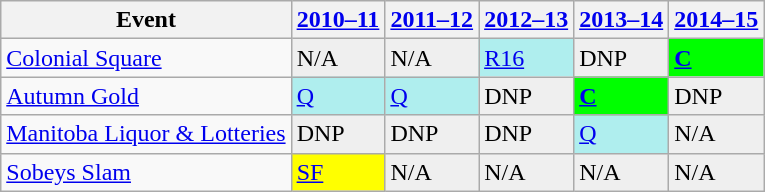<table class="wikitable" border="1">
<tr>
<th>Event</th>
<th><a href='#'>2010–11</a></th>
<th><a href='#'>2011–12</a></th>
<th><a href='#'>2012–13</a></th>
<th><a href='#'>2013–14</a></th>
<th><a href='#'>2014–15</a></th>
</tr>
<tr>
<td><a href='#'>Colonial Square</a></td>
<td style="background:#EFEFEF;">N/A</td>
<td style="background:#EFEFEF;">N/A</td>
<td style="background:#afeeee;"><a href='#'>R16</a></td>
<td style="background:#EFEFEF;">DNP</td>
<td style="background:Lime;"><a href='#'><strong>C</strong></a></td>
</tr>
<tr>
<td><a href='#'>Autumn Gold</a></td>
<td style="background:#afeeee;"><a href='#'>Q</a></td>
<td style="background:#afeeee;"><a href='#'>Q</a></td>
<td style="background:#EFEFEF;">DNP</td>
<td style="background:Lime;"><a href='#'><strong>C</strong></a></td>
<td style="background:#EFEFEF;">DNP</td>
</tr>
<tr>
<td><a href='#'>Manitoba Liquor & Lotteries</a></td>
<td style="background:#EFEFEF;">DNP</td>
<td style="background:#EFEFEF;">DNP</td>
<td style="background:#EFEFEF;">DNP</td>
<td style="background:#afeeee;"><a href='#'>Q</a></td>
<td style="background:#EFEFEF;">N/A</td>
</tr>
<tr>
<td><a href='#'>Sobeys Slam</a></td>
<td style="background:yellow;"><a href='#'>SF</a></td>
<td style="background:#EFEFEF;">N/A</td>
<td style="background:#EFEFEF;">N/A</td>
<td style="background:#EFEFEF;">N/A</td>
<td style="background:#EFEFEF;">N/A</td>
</tr>
</table>
